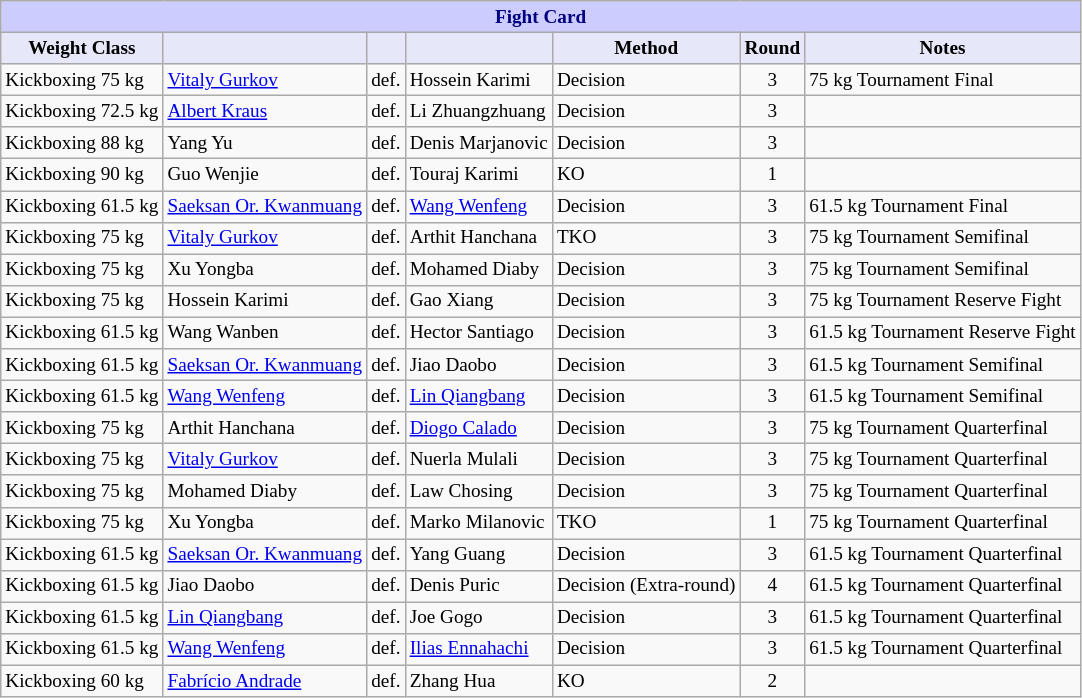<table class="wikitable" style="font-size: 80%;">
<tr>
<th colspan="8" style="background-color: #ccf; color: #000080; text-align: center;"><strong>Fight Card</strong></th>
</tr>
<tr>
<th colspan="1" style="background-color: #E6E8FA; color: #000000; text-align: center;">Weight Class</th>
<th colspan="1" style="background-color: #E6E8FA; color: #000000; text-align: center;"></th>
<th colspan="1" style="background-color: #E6E8FA; color: #000000; text-align: center;"></th>
<th colspan="1" style="background-color: #E6E8FA; color: #000000; text-align: center;"></th>
<th colspan="1" style="background-color: #E6E8FA; color: #000000; text-align: center;">Method</th>
<th colspan="1" style="background-color: #E6E8FA; color: #000000; text-align: center;">Round</th>
<th colspan="1" style="background-color: #E6E8FA; color: #000000; text-align: center;">Notes</th>
</tr>
<tr>
<td>Kickboxing 75 kg</td>
<td> <a href='#'>Vitaly Gurkov</a></td>
<td align=center>def.</td>
<td> Hossein Karimi</td>
<td>Decision</td>
<td align=center>3</td>
<td>75 kg Tournament Final</td>
</tr>
<tr>
<td>Kickboxing 72.5 kg</td>
<td> <a href='#'>Albert Kraus</a></td>
<td align=center>def.</td>
<td> Li Zhuangzhuang</td>
<td>Decision</td>
<td align=center>3</td>
<td></td>
</tr>
<tr>
<td>Kickboxing 88 kg</td>
<td> Yang Yu</td>
<td align=center>def.</td>
<td> Denis Marjanovic</td>
<td>Decision</td>
<td align=center>3</td>
<td></td>
</tr>
<tr>
<td>Kickboxing 90 kg</td>
<td> Guo Wenjie</td>
<td align=center>def.</td>
<td> Touraj Karimi</td>
<td>KO</td>
<td align=center>1</td>
<td></td>
</tr>
<tr>
<td>Kickboxing 61.5 kg</td>
<td> <a href='#'>Saeksan Or. Kwanmuang</a></td>
<td align=center>def.</td>
<td> <a href='#'>Wang Wenfeng</a></td>
<td>Decision</td>
<td align=center>3</td>
<td>61.5 kg Tournament Final</td>
</tr>
<tr>
<td>Kickboxing 75 kg</td>
<td> <a href='#'>Vitaly Gurkov</a></td>
<td align=center>def.</td>
<td> Arthit Hanchana</td>
<td>TKO</td>
<td align=center>3</td>
<td>75 kg Tournament Semifinal</td>
</tr>
<tr>
<td>Kickboxing 75 kg</td>
<td> Xu Yongba</td>
<td align=center>def.</td>
<td> Mohamed Diaby</td>
<td>Decision</td>
<td align=center>3</td>
<td>75 kg Tournament Semifinal</td>
</tr>
<tr>
<td>Kickboxing 75 kg</td>
<td> Hossein Karimi</td>
<td align=center>def.</td>
<td> Gao Xiang</td>
<td>Decision</td>
<td align=center>3</td>
<td>75 kg Tournament Reserve Fight</td>
</tr>
<tr>
<td>Kickboxing 61.5 kg</td>
<td> Wang Wanben</td>
<td align=center>def.</td>
<td> Hector Santiago</td>
<td>Decision</td>
<td align=center>3</td>
<td>61.5 kg Tournament Reserve Fight</td>
</tr>
<tr>
<td>Kickboxing 61.5 kg</td>
<td> <a href='#'>Saeksan Or. Kwanmuang</a></td>
<td align=center>def.</td>
<td> Jiao Daobo</td>
<td>Decision</td>
<td align=center>3</td>
<td>61.5 kg Tournament Semifinal</td>
</tr>
<tr>
<td>Kickboxing 61.5 kg</td>
<td> <a href='#'>Wang Wenfeng</a></td>
<td align=center>def.</td>
<td> <a href='#'>Lin Qiangbang</a></td>
<td>Decision</td>
<td align=center>3</td>
<td>61.5 kg Tournament Semifinal</td>
</tr>
<tr>
<td>Kickboxing 75 kg</td>
<td> Arthit Hanchana</td>
<td align=center>def.</td>
<td> <a href='#'>Diogo Calado</a></td>
<td>Decision</td>
<td align=center>3</td>
<td>75 kg Tournament Quarterfinal</td>
</tr>
<tr>
<td>Kickboxing 75 kg</td>
<td> <a href='#'>Vitaly Gurkov</a></td>
<td align=center>def.</td>
<td> Nuerla Mulali</td>
<td>Decision</td>
<td align=center>3</td>
<td>75 kg Tournament Quarterfinal</td>
</tr>
<tr>
<td>Kickboxing 75 kg</td>
<td> Mohamed Diaby</td>
<td align=center>def.</td>
<td> Law Chosing</td>
<td>Decision</td>
<td align=center>3</td>
<td>75 kg Tournament Quarterfinal</td>
</tr>
<tr>
<td>Kickboxing 75 kg</td>
<td> Xu Yongba</td>
<td align=center>def.</td>
<td> Marko Milanovic</td>
<td>TKO</td>
<td align=center>1</td>
<td>75 kg Tournament Quarterfinal</td>
</tr>
<tr>
<td>Kickboxing 61.5 kg</td>
<td> <a href='#'>Saeksan Or. Kwanmuang</a></td>
<td align=center>def.</td>
<td> Yang Guang</td>
<td>Decision</td>
<td align=center>3</td>
<td>61.5 kg Tournament Quarterfinal</td>
</tr>
<tr>
<td>Kickboxing 61.5 kg</td>
<td> Jiao Daobo</td>
<td align=center>def.</td>
<td> Denis Puric</td>
<td>Decision (Extra-round)</td>
<td align=center>4</td>
<td>61.5 kg Tournament Quarterfinal</td>
</tr>
<tr>
<td>Kickboxing 61.5 kg</td>
<td> <a href='#'>Lin Qiangbang</a></td>
<td align=center>def.</td>
<td> Joe Gogo</td>
<td>Decision</td>
<td align=center>3</td>
<td>61.5 kg Tournament Quarterfinal</td>
</tr>
<tr>
<td>Kickboxing 61.5 kg</td>
<td> <a href='#'>Wang Wenfeng</a></td>
<td align=center>def.</td>
<td> <a href='#'>Ilias Ennahachi</a></td>
<td>Decision</td>
<td align=center>3</td>
<td>61.5 kg Tournament Quarterfinal</td>
</tr>
<tr>
<td>Kickboxing 60 kg</td>
<td> <a href='#'>Fabrício Andrade</a></td>
<td align=center>def.</td>
<td> Zhang Hua</td>
<td>KO</td>
<td align=center>2</td>
<td></td>
</tr>
</table>
